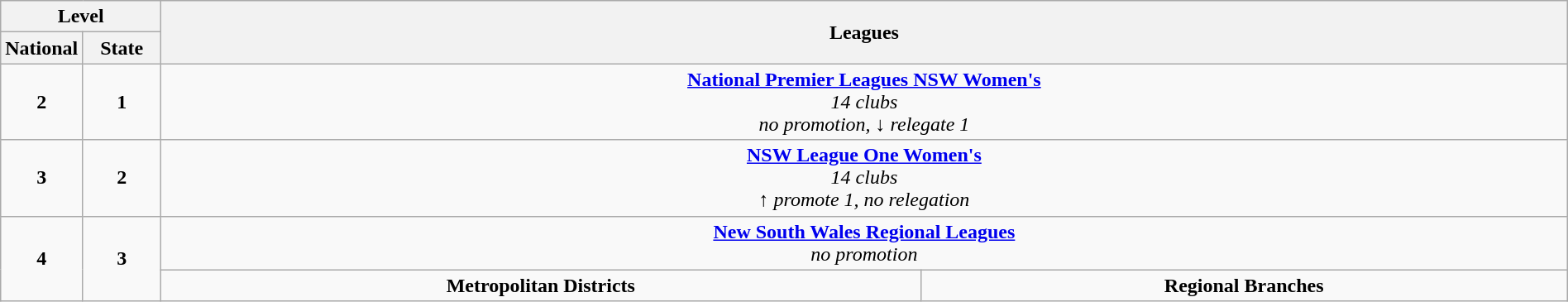<table class="wikitable" style="text-align:center; width:100%;">
<tr>
<th colspan=2>Level</th>
<th colspan=2 rowspan=2>Leagues</th>
</tr>
<tr>
<th width=5%>National</th>
<th width=5%>State</th>
</tr>
<tr>
<td><strong>2</strong></td>
<td><strong>1</strong></td>
<td colspan=2><strong><a href='#'>National Premier Leagues NSW Women's</a></strong><br><em>14 clubs</em><br><em>no promotion, ↓ relegate 1</em></td>
</tr>
<tr>
<td><strong>3</strong></td>
<td><strong>2</strong></td>
<td colspan=2><strong><a href='#'>NSW League One Women's</a></strong><br><em>14 clubs</em><br><em>↑ promote 1, no relegation</em></td>
</tr>
<tr>
<td rowspan=4><strong>4</strong></td>
<td rowspan=4><strong>3</strong></td>
<td colspan=2><strong><a href='#'>New South Wales Regional Leagues</a></strong><br><em>no promotion</em></td>
</tr>
<tr>
<td colspan=1><strong>Metropolitan Districts</strong></td>
<td colspan=1><strong>Regional Branches</strong></td>
</tr>
</table>
